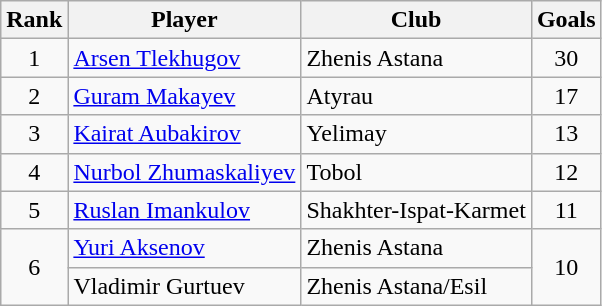<table class="wikitable" style="text-align:center;">
<tr>
<th>Rank</th>
<th>Player</th>
<th>Club</th>
<th>Goals</th>
</tr>
<tr>
<td rowspan="1">1</td>
<td align="left"> <a href='#'>Arsen Tlekhugov</a></td>
<td align="left">Zhenis Astana</td>
<td rowspan="1">30</td>
</tr>
<tr>
<td rowspan="1">2</td>
<td align="left"> <a href='#'>Guram Makayev</a></td>
<td align="left">Atyrau</td>
<td rowspan="1">17</td>
</tr>
<tr>
<td rowspan="1">3</td>
<td align="left"> <a href='#'>Kairat Aubakirov</a></td>
<td align="left">Yelimay</td>
<td rowspan="1">13</td>
</tr>
<tr>
<td rowspan="1">4</td>
<td align="left"> <a href='#'>Nurbol Zhumaskaliyev</a></td>
<td align="left">Tobol</td>
<td rowspan="1">12</td>
</tr>
<tr>
<td rowspan="1">5</td>
<td align="left"> <a href='#'>Ruslan Imankulov</a></td>
<td align="left">Shakhter-Ispat-Karmet</td>
<td rowspan="1">11</td>
</tr>
<tr>
<td rowspan="2">6</td>
<td align="left"> <a href='#'>Yuri Aksenov</a></td>
<td align="left">Zhenis Astana</td>
<td rowspan="2">10</td>
</tr>
<tr>
<td align="left"> Vladimir Gurtuev</td>
<td align="left">Zhenis Astana/Esil</td>
</tr>
</table>
